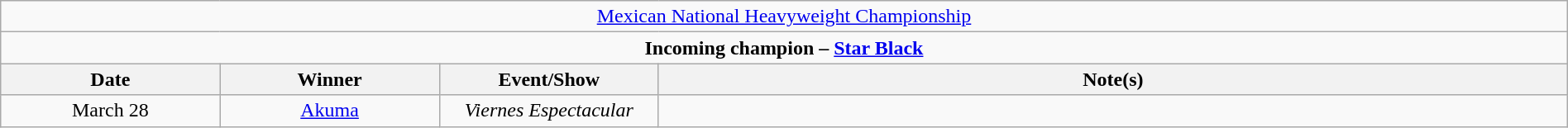<table class="wikitable" style="text-align:center; width:100%;">
<tr>
<td colspan="4" style="text-align: center;"><a href='#'>Mexican National Heavyweight Championship</a></td>
</tr>
<tr>
<td colspan="4" style="text-align: center;"><strong>Incoming champion – <a href='#'>Star Black</a></strong></td>
</tr>
<tr>
<th width=14%>Date</th>
<th width=14%>Winner</th>
<th width=14%>Event/Show</th>
<th width=58%>Note(s)</th>
</tr>
<tr>
<td>March 28</td>
<td><a href='#'>Akuma</a></td>
<td><em>Viernes Espectacular</em></td>
<td></td>
</tr>
</table>
